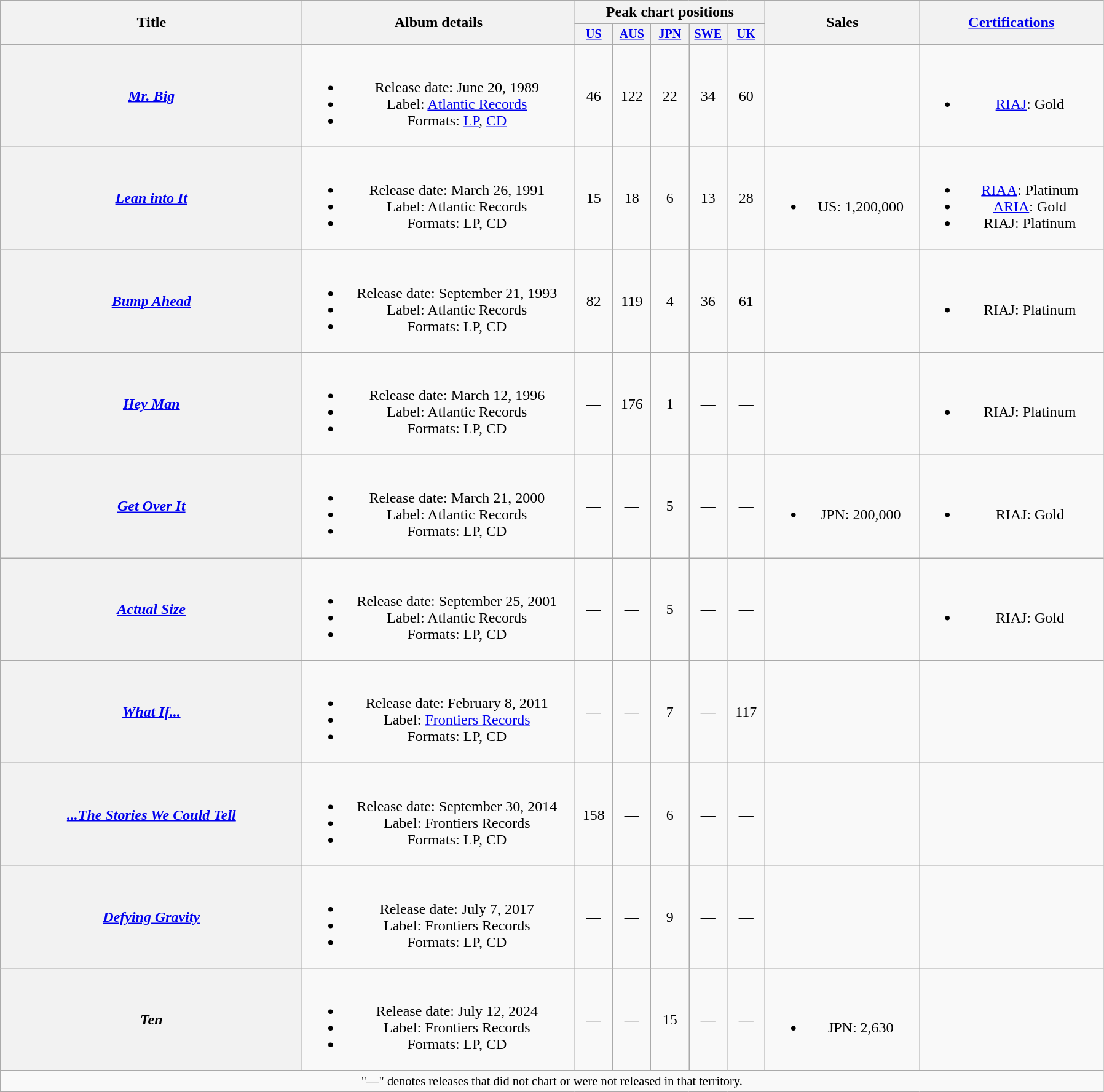<table class="wikitable plainrowheaders" style="text-align:center;">
<tr>
<th rowspan="2" style="width:20em;">Title</th>
<th rowspan="2" style="width:18em;">Album details</th>
<th colspan="5">Peak chart positions</th>
<th rowspan="2" style="width:10em;">Sales</th>
<th rowspan="2" style="width:12em;"><a href='#'>Certifications</a></th>
</tr>
<tr style="font-size:smaller;">
<th style="width:35px;"><a href='#'>US</a><br></th>
<th style="width:35px;"><a href='#'>AUS</a><br></th>
<th style="width:35px;"><a href='#'>JPN</a><br></th>
<th style="width:35px;"><a href='#'>SWE</a><br></th>
<th style="width:35px;"><a href='#'>UK</a> <br></th>
</tr>
<tr>
<th scope="row"><em><a href='#'>Mr. Big</a></em></th>
<td><br><ul><li>Release date: June 20, 1989</li><li>Label: <a href='#'>Atlantic Records</a></li><li>Formats: <a href='#'>LP</a>, <a href='#'>CD</a></li></ul></td>
<td>46</td>
<td>122</td>
<td>22</td>
<td>34</td>
<td>60</td>
<td></td>
<td><br><ul><li><a href='#'>RIAJ</a>: Gold</li></ul></td>
</tr>
<tr>
<th scope="row"><em><a href='#'>Lean into It</a></em></th>
<td><br><ul><li>Release date: March 26, 1991</li><li>Label: Atlantic Records</li><li>Formats: LP, CD</li></ul></td>
<td>15</td>
<td>18</td>
<td>6</td>
<td>13</td>
<td>28</td>
<td><br><ul><li>US: 1,200,000</li></ul></td>
<td><br><ul><li><a href='#'>RIAA</a>: Platinum</li><li><a href='#'>ARIA</a>: Gold</li><li>RIAJ: Platinum</li></ul></td>
</tr>
<tr>
<th scope="row"><em><a href='#'>Bump Ahead</a></em></th>
<td><br><ul><li>Release date: September 21, 1993</li><li>Label: Atlantic Records</li><li>Formats: LP, CD</li></ul></td>
<td>82</td>
<td>119</td>
<td>4</td>
<td>36</td>
<td>61</td>
<td></td>
<td><br><ul><li>RIAJ: Platinum</li></ul></td>
</tr>
<tr>
<th scope="row"><em><a href='#'>Hey Man</a></em></th>
<td><br><ul><li>Release date: March 12, 1996</li><li>Label: Atlantic Records</li><li>Formats: LP, CD</li></ul></td>
<td>—</td>
<td>176</td>
<td>1</td>
<td>—</td>
<td>—</td>
<td></td>
<td><br><ul><li>RIAJ: Platinum</li></ul></td>
</tr>
<tr>
<th scope="row"><em><a href='#'>Get Over It</a></em></th>
<td><br><ul><li>Release date: March 21, 2000</li><li>Label: Atlantic Records</li><li>Formats: LP, CD</li></ul></td>
<td>—</td>
<td>—</td>
<td>5</td>
<td>—</td>
<td>—</td>
<td><br><ul><li>JPN: 200,000</li></ul></td>
<td><br><ul><li>RIAJ: Gold</li></ul></td>
</tr>
<tr>
<th scope="row"><em><a href='#'>Actual Size</a></em></th>
<td><br><ul><li>Release date: September 25, 2001</li><li>Label: Atlantic Records</li><li>Formats: LP, CD</li></ul></td>
<td>—</td>
<td>—</td>
<td>5</td>
<td>—</td>
<td>—</td>
<td></td>
<td><br><ul><li>RIAJ: Gold</li></ul></td>
</tr>
<tr>
<th scope="row"><em><a href='#'>What If...</a></em></th>
<td><br><ul><li>Release date: February 8, 2011</li><li>Label: <a href='#'>Frontiers Records</a></li><li>Formats: LP, CD</li></ul></td>
<td>—</td>
<td>—</td>
<td>7</td>
<td>—</td>
<td>117</td>
<td></td>
<td></td>
</tr>
<tr>
<th scope="row"><em><a href='#'>...The Stories We Could Tell</a></em></th>
<td><br><ul><li>Release date: September 30, 2014</li><li>Label: Frontiers Records</li><li>Formats: LP, CD</li></ul></td>
<td>158</td>
<td>—</td>
<td>6</td>
<td>—</td>
<td>—</td>
<td></td>
<td></td>
</tr>
<tr>
<th scope="row"><em><a href='#'>Defying Gravity</a></em></th>
<td><br><ul><li>Release date: July 7, 2017</li><li>Label: Frontiers Records</li><li>Formats: LP, CD</li></ul></td>
<td>—</td>
<td>—</td>
<td>9</td>
<td>—</td>
<td>—</td>
<td></td>
<td></td>
</tr>
<tr>
<th scope="row"><em>Ten</em></th>
<td><br><ul><li>Release date: July 12, 2024</li><li>Label: Frontiers Records</li><li>Formats: LP, CD</li></ul></td>
<td>—</td>
<td>—</td>
<td>15</td>
<td>—</td>
<td>—</td>
<td><br><ul><li>JPN: 2,630</li></ul></td>
<td></td>
</tr>
<tr>
<td colspan="11" style="font-size:85%">"—" denotes releases that did not chart or were not released in that territory.</td>
</tr>
</table>
